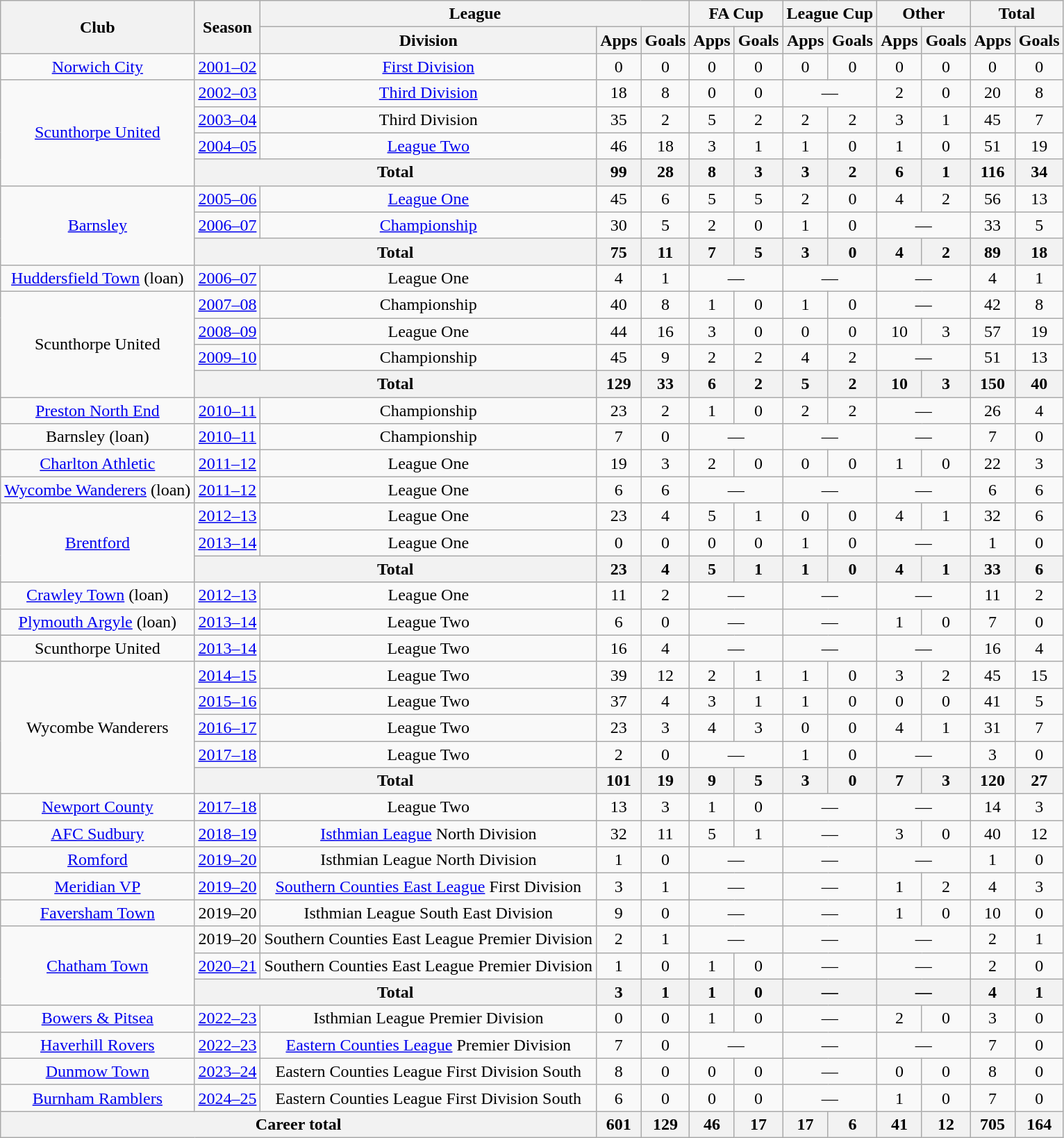<table class="wikitable" style="text-align:center">
<tr>
<th rowspan="2">Club</th>
<th rowspan="2">Season</th>
<th colspan="3">League</th>
<th colspan="2">FA Cup</th>
<th colspan="2">League Cup</th>
<th colspan="2">Other</th>
<th colspan="2">Total</th>
</tr>
<tr>
<th>Division</th>
<th>Apps</th>
<th>Goals</th>
<th>Apps</th>
<th>Goals</th>
<th>Apps</th>
<th>Goals</th>
<th>Apps</th>
<th>Goals</th>
<th>Apps</th>
<th>Goals</th>
</tr>
<tr>
<td><a href='#'>Norwich City</a></td>
<td><a href='#'>2001–02</a></td>
<td><a href='#'>First Division</a></td>
<td>0</td>
<td>0</td>
<td>0</td>
<td>0</td>
<td>0</td>
<td>0</td>
<td>0</td>
<td>0</td>
<td>0</td>
<td>0</td>
</tr>
<tr>
<td rowspan="4"><a href='#'>Scunthorpe United</a></td>
<td><a href='#'>2002–03</a></td>
<td><a href='#'>Third Division</a></td>
<td>18</td>
<td>8</td>
<td>0</td>
<td>0</td>
<td colspan="2">—</td>
<td>2</td>
<td>0</td>
<td>20</td>
<td>8</td>
</tr>
<tr>
<td><a href='#'>2003–04</a></td>
<td>Third Division</td>
<td>35</td>
<td>2</td>
<td>5</td>
<td>2</td>
<td>2</td>
<td>2</td>
<td>3</td>
<td>1</td>
<td>45</td>
<td>7</td>
</tr>
<tr>
<td><a href='#'>2004–05</a></td>
<td><a href='#'>League Two</a></td>
<td>46</td>
<td>18</td>
<td>3</td>
<td>1</td>
<td>1</td>
<td>0</td>
<td>1</td>
<td>0</td>
<td>51</td>
<td>19</td>
</tr>
<tr>
<th colspan="2">Total</th>
<th>99</th>
<th>28</th>
<th>8</th>
<th>3</th>
<th>3</th>
<th>2</th>
<th>6</th>
<th>1</th>
<th>116</th>
<th>34</th>
</tr>
<tr>
<td rowspan="3"><a href='#'>Barnsley</a></td>
<td><a href='#'>2005–06</a></td>
<td><a href='#'>League One</a></td>
<td>45</td>
<td>6</td>
<td>5</td>
<td>5</td>
<td>2</td>
<td>0</td>
<td>4</td>
<td>2</td>
<td>56</td>
<td>13</td>
</tr>
<tr>
<td><a href='#'>2006–07</a></td>
<td><a href='#'>Championship</a></td>
<td>30</td>
<td>5</td>
<td>2</td>
<td>0</td>
<td>1</td>
<td>0</td>
<td colspan="2">—</td>
<td>33</td>
<td>5</td>
</tr>
<tr>
<th colspan="2">Total</th>
<th>75</th>
<th>11</th>
<th>7</th>
<th>5</th>
<th>3</th>
<th>0</th>
<th>4</th>
<th>2</th>
<th>89</th>
<th>18</th>
</tr>
<tr>
<td><a href='#'>Huddersfield Town</a> (loan)</td>
<td><a href='#'>2006–07</a></td>
<td>League One</td>
<td>4</td>
<td>1</td>
<td colspan="2">—</td>
<td colspan="2">—</td>
<td colspan="2">—</td>
<td>4</td>
<td>1</td>
</tr>
<tr>
<td rowspan="4">Scunthorpe United</td>
<td><a href='#'>2007–08</a></td>
<td>Championship</td>
<td>40</td>
<td>8</td>
<td>1</td>
<td>0</td>
<td>1</td>
<td>0</td>
<td colspan="2">—</td>
<td>42</td>
<td>8</td>
</tr>
<tr>
<td><a href='#'>2008–09</a></td>
<td>League One</td>
<td>44</td>
<td>16</td>
<td>3</td>
<td>0</td>
<td>0</td>
<td>0</td>
<td>10</td>
<td>3</td>
<td>57</td>
<td>19</td>
</tr>
<tr>
<td><a href='#'>2009–10</a></td>
<td>Championship</td>
<td>45</td>
<td>9</td>
<td>2</td>
<td>2</td>
<td>4</td>
<td>2</td>
<td colspan="2">—</td>
<td>51</td>
<td>13</td>
</tr>
<tr>
<th colspan="2">Total</th>
<th>129</th>
<th>33</th>
<th>6</th>
<th>2</th>
<th>5</th>
<th>2</th>
<th>10</th>
<th>3</th>
<th>150</th>
<th>40</th>
</tr>
<tr>
<td><a href='#'>Preston North End</a></td>
<td><a href='#'>2010–11</a></td>
<td>Championship</td>
<td>23</td>
<td>2</td>
<td>1</td>
<td>0</td>
<td>2</td>
<td>2</td>
<td colspan="2">—</td>
<td>26</td>
<td>4</td>
</tr>
<tr>
<td>Barnsley (loan)</td>
<td><a href='#'>2010–11</a></td>
<td>Championship</td>
<td>7</td>
<td>0</td>
<td colspan="2">—</td>
<td colspan="2">—</td>
<td colspan="2">—</td>
<td>7</td>
<td>0</td>
</tr>
<tr>
<td><a href='#'>Charlton Athletic</a></td>
<td><a href='#'>2011–12</a></td>
<td>League One</td>
<td>19</td>
<td>3</td>
<td>2</td>
<td>0</td>
<td>0</td>
<td>0</td>
<td>1</td>
<td>0</td>
<td>22</td>
<td>3</td>
</tr>
<tr>
<td><a href='#'>Wycombe Wanderers</a> (loan)</td>
<td><a href='#'>2011–12</a></td>
<td>League One</td>
<td>6</td>
<td>6</td>
<td colspan="2">—</td>
<td colspan="2">—</td>
<td colspan="2">—</td>
<td>6</td>
<td>6</td>
</tr>
<tr>
<td rowspan="3"><a href='#'>Brentford</a></td>
<td><a href='#'>2012–13</a></td>
<td>League One</td>
<td>23</td>
<td>4</td>
<td>5</td>
<td>1</td>
<td>0</td>
<td>0</td>
<td>4</td>
<td>1</td>
<td>32</td>
<td>6</td>
</tr>
<tr>
<td><a href='#'>2013–14</a></td>
<td>League One</td>
<td>0</td>
<td>0</td>
<td>0</td>
<td>0</td>
<td>1</td>
<td>0</td>
<td colspan="2">—</td>
<td>1</td>
<td>0</td>
</tr>
<tr>
<th colspan="2">Total</th>
<th>23</th>
<th>4</th>
<th>5</th>
<th>1</th>
<th>1</th>
<th>0</th>
<th>4</th>
<th>1</th>
<th>33</th>
<th>6</th>
</tr>
<tr>
<td><a href='#'>Crawley Town</a> (loan)</td>
<td><a href='#'>2012–13</a></td>
<td>League One</td>
<td>11</td>
<td>2</td>
<td colspan="2">—</td>
<td colspan="2">—</td>
<td colspan="2">—</td>
<td>11</td>
<td>2</td>
</tr>
<tr>
<td><a href='#'>Plymouth Argyle</a> (loan)</td>
<td><a href='#'>2013–14</a></td>
<td>League Two</td>
<td>6</td>
<td>0</td>
<td colspan="2">—</td>
<td colspan="2">—</td>
<td>1</td>
<td>0</td>
<td>7</td>
<td>0</td>
</tr>
<tr>
<td>Scunthorpe United</td>
<td><a href='#'>2013–14</a></td>
<td>League Two</td>
<td>16</td>
<td>4</td>
<td colspan="2">—</td>
<td colspan="2">—</td>
<td colspan="2">—</td>
<td>16</td>
<td>4</td>
</tr>
<tr>
<td rowspan="5">Wycombe Wanderers</td>
<td><a href='#'>2014–15</a></td>
<td>League Two</td>
<td>39</td>
<td>12</td>
<td>2</td>
<td>1</td>
<td>1</td>
<td>0</td>
<td>3</td>
<td>2</td>
<td>45</td>
<td>15</td>
</tr>
<tr>
<td><a href='#'>2015–16</a></td>
<td>League Two</td>
<td>37</td>
<td>4</td>
<td>3</td>
<td>1</td>
<td>1</td>
<td>0</td>
<td>0</td>
<td>0</td>
<td>41</td>
<td>5</td>
</tr>
<tr>
<td><a href='#'>2016–17</a></td>
<td>League Two</td>
<td>23</td>
<td>3</td>
<td>4</td>
<td>3</td>
<td>0</td>
<td>0</td>
<td>4</td>
<td>1</td>
<td>31</td>
<td>7</td>
</tr>
<tr>
<td><a href='#'>2017–18</a></td>
<td>League Two</td>
<td>2</td>
<td>0</td>
<td colspan="2">—</td>
<td>1</td>
<td>0</td>
<td colspan="2">—</td>
<td>3</td>
<td>0</td>
</tr>
<tr>
<th colspan="2">Total</th>
<th>101</th>
<th>19</th>
<th>9</th>
<th>5</th>
<th>3</th>
<th>0</th>
<th>7</th>
<th>3</th>
<th>120</th>
<th>27</th>
</tr>
<tr>
<td><a href='#'>Newport County</a></td>
<td><a href='#'>2017–18</a></td>
<td>League Two</td>
<td>13</td>
<td>3</td>
<td>1</td>
<td>0</td>
<td colspan="2">—</td>
<td colspan="2">—</td>
<td>14</td>
<td>3</td>
</tr>
<tr>
<td><a href='#'>AFC Sudbury</a></td>
<td><a href='#'>2018–19</a></td>
<td><a href='#'>Isthmian League</a> North Division</td>
<td>32</td>
<td>11</td>
<td>5</td>
<td>1</td>
<td colspan="2">—</td>
<td>3</td>
<td>0</td>
<td>40</td>
<td>12</td>
</tr>
<tr>
<td><a href='#'>Romford</a></td>
<td><a href='#'>2019–20</a></td>
<td>Isthmian League North Division</td>
<td>1</td>
<td>0</td>
<td colspan="2">—</td>
<td colspan="2">—</td>
<td colspan="2">—</td>
<td>1</td>
<td>0</td>
</tr>
<tr>
<td><a href='#'>Meridian VP</a></td>
<td><a href='#'>2019–20</a></td>
<td><a href='#'>Southern Counties East League</a> First Division</td>
<td>3</td>
<td>1</td>
<td colspan="2">—</td>
<td colspan="2">—</td>
<td>1</td>
<td>2</td>
<td>4</td>
<td>3</td>
</tr>
<tr>
<td><a href='#'>Faversham Town</a></td>
<td>2019–20</td>
<td>Isthmian League South East Division</td>
<td>9</td>
<td>0</td>
<td colspan="2">—</td>
<td colspan="2">—</td>
<td>1</td>
<td>0</td>
<td>10</td>
<td>0</td>
</tr>
<tr>
<td rowspan="3"><a href='#'>Chatham Town</a></td>
<td>2019–20</td>
<td>Southern Counties East League Premier Division</td>
<td>2</td>
<td>1</td>
<td colspan="2">—</td>
<td colspan="2">—</td>
<td colspan="2">—</td>
<td>2</td>
<td>1</td>
</tr>
<tr>
<td><a href='#'>2020–21</a></td>
<td>Southern Counties East League Premier Division</td>
<td>1</td>
<td>0</td>
<td>1</td>
<td>0</td>
<td colspan="2">—</td>
<td colspan="2">—</td>
<td>2</td>
<td>0</td>
</tr>
<tr>
<th colspan="2">Total</th>
<th>3</th>
<th>1</th>
<th>1</th>
<th>0</th>
<th colspan="2">—</th>
<th colspan="2">—</th>
<th>4</th>
<th>1</th>
</tr>
<tr>
<td><a href='#'>Bowers & Pitsea</a></td>
<td><a href='#'>2022–23</a></td>
<td>Isthmian League Premier Division</td>
<td>0</td>
<td>0</td>
<td>1</td>
<td>0</td>
<td colspan="2">—</td>
<td>2</td>
<td>0</td>
<td>3</td>
<td>0</td>
</tr>
<tr>
<td><a href='#'>Haverhill Rovers</a></td>
<td><a href='#'>2022–23</a></td>
<td><a href='#'>Eastern Counties League</a> Premier Division</td>
<td>7</td>
<td>0</td>
<td colspan="2">—</td>
<td colspan="2">—</td>
<td colspan="2">—</td>
<td>7</td>
<td>0</td>
</tr>
<tr>
<td><a href='#'>Dunmow Town</a></td>
<td><a href='#'>2023–24</a></td>
<td>Eastern Counties League First Division South</td>
<td>8</td>
<td>0</td>
<td>0</td>
<td>0</td>
<td colspan="2">—</td>
<td>0</td>
<td>0</td>
<td>8</td>
<td>0</td>
</tr>
<tr>
<td><a href='#'>Burnham Ramblers</a></td>
<td><a href='#'>2024–25</a></td>
<td>Eastern Counties League First Division South</td>
<td>6</td>
<td>0</td>
<td>0</td>
<td>0</td>
<td colspan="2">—</td>
<td>1</td>
<td>0</td>
<td>7</td>
<td>0</td>
</tr>
<tr>
<th colspan="3">Career total</th>
<th>601</th>
<th>129</th>
<th>46</th>
<th>17</th>
<th>17</th>
<th>6</th>
<th>41</th>
<th>12</th>
<th>705</th>
<th>164</th>
</tr>
</table>
